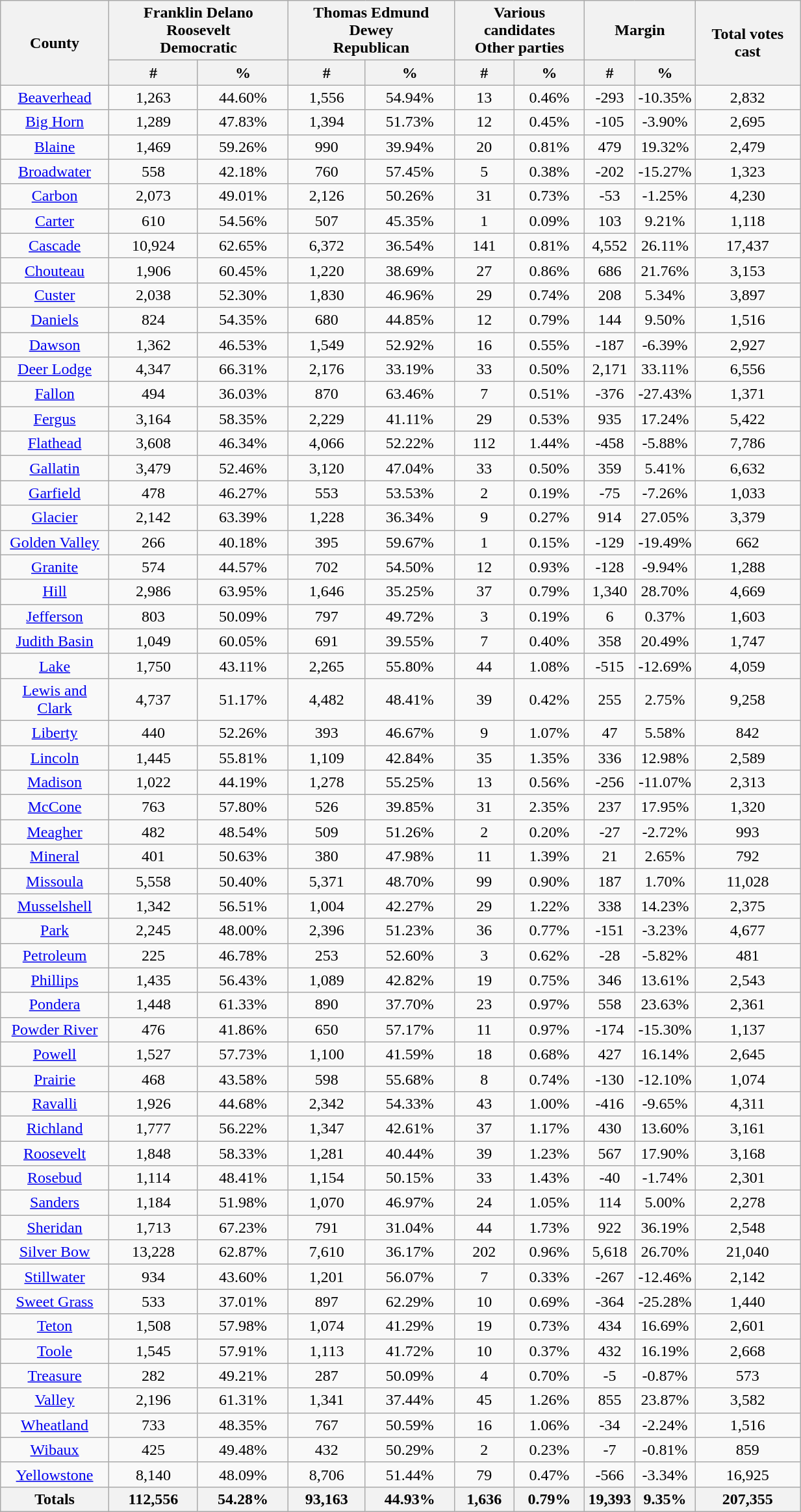<table width="65%"  class="wikitable sortable" style="text-align:center">
<tr>
<th style="text-align:center;" rowspan="2">County</th>
<th style="text-align:center;" colspan="2">Franklin Delano Roosevelt<br>Democratic</th>
<th style="text-align:center;" colspan="2">Thomas Edmund Dewey <br>Republican</th>
<th style="text-align:center;" colspan="2">Various candidates<br>Other parties</th>
<th style="text-align:center;" colspan="2">Margin</th>
<th style="text-align:center;" rowspan="2">Total votes cast</th>
</tr>
<tr>
<th style="text-align:center;" data-sort-type="number">#</th>
<th style="text-align:center;" data-sort-type="number">%</th>
<th style="text-align:center;" data-sort-type="number">#</th>
<th style="text-align:center;" data-sort-type="number">%</th>
<th style="text-align:center;" data-sort-type="number">#</th>
<th style="text-align:center;" data-sort-type="number">%</th>
<th style="text-align:center;" data-sort-type="number">#</th>
<th style="text-align:center;" data-sort-type="number">%</th>
</tr>
<tr style="text-align:center;">
<td><a href='#'>Beaverhead</a></td>
<td>1,263</td>
<td>44.60%</td>
<td>1,556</td>
<td>54.94%</td>
<td>13</td>
<td>0.46%</td>
<td>-293</td>
<td>-10.35%</td>
<td>2,832</td>
</tr>
<tr style="text-align:center;">
<td><a href='#'>Big Horn</a></td>
<td>1,289</td>
<td>47.83%</td>
<td>1,394</td>
<td>51.73%</td>
<td>12</td>
<td>0.45%</td>
<td>-105</td>
<td>-3.90%</td>
<td>2,695</td>
</tr>
<tr style="text-align:center;">
<td><a href='#'>Blaine</a></td>
<td>1,469</td>
<td>59.26%</td>
<td>990</td>
<td>39.94%</td>
<td>20</td>
<td>0.81%</td>
<td>479</td>
<td>19.32%</td>
<td>2,479</td>
</tr>
<tr style="text-align:center;">
<td><a href='#'>Broadwater</a></td>
<td>558</td>
<td>42.18%</td>
<td>760</td>
<td>57.45%</td>
<td>5</td>
<td>0.38%</td>
<td>-202</td>
<td>-15.27%</td>
<td>1,323</td>
</tr>
<tr style="text-align:center;">
<td><a href='#'>Carbon</a></td>
<td>2,073</td>
<td>49.01%</td>
<td>2,126</td>
<td>50.26%</td>
<td>31</td>
<td>0.73%</td>
<td>-53</td>
<td>-1.25%</td>
<td>4,230</td>
</tr>
<tr style="text-align:center;">
<td><a href='#'>Carter</a></td>
<td>610</td>
<td>54.56%</td>
<td>507</td>
<td>45.35%</td>
<td>1</td>
<td>0.09%</td>
<td>103</td>
<td>9.21%</td>
<td>1,118</td>
</tr>
<tr style="text-align:center;">
<td><a href='#'>Cascade</a></td>
<td>10,924</td>
<td>62.65%</td>
<td>6,372</td>
<td>36.54%</td>
<td>141</td>
<td>0.81%</td>
<td>4,552</td>
<td>26.11%</td>
<td>17,437</td>
</tr>
<tr style="text-align:center;">
<td><a href='#'>Chouteau</a></td>
<td>1,906</td>
<td>60.45%</td>
<td>1,220</td>
<td>38.69%</td>
<td>27</td>
<td>0.86%</td>
<td>686</td>
<td>21.76%</td>
<td>3,153</td>
</tr>
<tr style="text-align:center;">
<td><a href='#'>Custer</a></td>
<td>2,038</td>
<td>52.30%</td>
<td>1,830</td>
<td>46.96%</td>
<td>29</td>
<td>0.74%</td>
<td>208</td>
<td>5.34%</td>
<td>3,897</td>
</tr>
<tr style="text-align:center;">
<td><a href='#'>Daniels</a></td>
<td>824</td>
<td>54.35%</td>
<td>680</td>
<td>44.85%</td>
<td>12</td>
<td>0.79%</td>
<td>144</td>
<td>9.50%</td>
<td>1,516</td>
</tr>
<tr style="text-align:center;">
<td><a href='#'>Dawson</a></td>
<td>1,362</td>
<td>46.53%</td>
<td>1,549</td>
<td>52.92%</td>
<td>16</td>
<td>0.55%</td>
<td>-187</td>
<td>-6.39%</td>
<td>2,927</td>
</tr>
<tr style="text-align:center;">
<td><a href='#'>Deer Lodge</a></td>
<td>4,347</td>
<td>66.31%</td>
<td>2,176</td>
<td>33.19%</td>
<td>33</td>
<td>0.50%</td>
<td>2,171</td>
<td>33.11%</td>
<td>6,556</td>
</tr>
<tr style="text-align:center;">
<td><a href='#'>Fallon</a></td>
<td>494</td>
<td>36.03%</td>
<td>870</td>
<td>63.46%</td>
<td>7</td>
<td>0.51%</td>
<td>-376</td>
<td>-27.43%</td>
<td>1,371</td>
</tr>
<tr style="text-align:center;">
<td><a href='#'>Fergus</a></td>
<td>3,164</td>
<td>58.35%</td>
<td>2,229</td>
<td>41.11%</td>
<td>29</td>
<td>0.53%</td>
<td>935</td>
<td>17.24%</td>
<td>5,422</td>
</tr>
<tr style="text-align:center;">
<td><a href='#'>Flathead</a></td>
<td>3,608</td>
<td>46.34%</td>
<td>4,066</td>
<td>52.22%</td>
<td>112</td>
<td>1.44%</td>
<td>-458</td>
<td>-5.88%</td>
<td>7,786</td>
</tr>
<tr style="text-align:center;">
<td><a href='#'>Gallatin</a></td>
<td>3,479</td>
<td>52.46%</td>
<td>3,120</td>
<td>47.04%</td>
<td>33</td>
<td>0.50%</td>
<td>359</td>
<td>5.41%</td>
<td>6,632</td>
</tr>
<tr style="text-align:center;">
<td><a href='#'>Garfield</a></td>
<td>478</td>
<td>46.27%</td>
<td>553</td>
<td>53.53%</td>
<td>2</td>
<td>0.19%</td>
<td>-75</td>
<td>-7.26%</td>
<td>1,033</td>
</tr>
<tr style="text-align:center;">
<td><a href='#'>Glacier</a></td>
<td>2,142</td>
<td>63.39%</td>
<td>1,228</td>
<td>36.34%</td>
<td>9</td>
<td>0.27%</td>
<td>914</td>
<td>27.05%</td>
<td>3,379</td>
</tr>
<tr style="text-align:center;">
<td><a href='#'>Golden Valley</a></td>
<td>266</td>
<td>40.18%</td>
<td>395</td>
<td>59.67%</td>
<td>1</td>
<td>0.15%</td>
<td>-129</td>
<td>-19.49%</td>
<td>662</td>
</tr>
<tr style="text-align:center;">
<td><a href='#'>Granite</a></td>
<td>574</td>
<td>44.57%</td>
<td>702</td>
<td>54.50%</td>
<td>12</td>
<td>0.93%</td>
<td>-128</td>
<td>-9.94%</td>
<td>1,288</td>
</tr>
<tr style="text-align:center;">
<td><a href='#'>Hill</a></td>
<td>2,986</td>
<td>63.95%</td>
<td>1,646</td>
<td>35.25%</td>
<td>37</td>
<td>0.79%</td>
<td>1,340</td>
<td>28.70%</td>
<td>4,669</td>
</tr>
<tr style="text-align:center;">
<td><a href='#'>Jefferson</a></td>
<td>803</td>
<td>50.09%</td>
<td>797</td>
<td>49.72%</td>
<td>3</td>
<td>0.19%</td>
<td>6</td>
<td>0.37%</td>
<td>1,603</td>
</tr>
<tr style="text-align:center;">
<td><a href='#'>Judith Basin</a></td>
<td>1,049</td>
<td>60.05%</td>
<td>691</td>
<td>39.55%</td>
<td>7</td>
<td>0.40%</td>
<td>358</td>
<td>20.49%</td>
<td>1,747</td>
</tr>
<tr style="text-align:center;">
<td><a href='#'>Lake</a></td>
<td>1,750</td>
<td>43.11%</td>
<td>2,265</td>
<td>55.80%</td>
<td>44</td>
<td>1.08%</td>
<td>-515</td>
<td>-12.69%</td>
<td>4,059</td>
</tr>
<tr style="text-align:center;">
<td><a href='#'>Lewis and Clark</a></td>
<td>4,737</td>
<td>51.17%</td>
<td>4,482</td>
<td>48.41%</td>
<td>39</td>
<td>0.42%</td>
<td>255</td>
<td>2.75%</td>
<td>9,258</td>
</tr>
<tr style="text-align:center;">
<td><a href='#'>Liberty</a></td>
<td>440</td>
<td>52.26%</td>
<td>393</td>
<td>46.67%</td>
<td>9</td>
<td>1.07%</td>
<td>47</td>
<td>5.58%</td>
<td>842</td>
</tr>
<tr style="text-align:center;">
<td><a href='#'>Lincoln</a></td>
<td>1,445</td>
<td>55.81%</td>
<td>1,109</td>
<td>42.84%</td>
<td>35</td>
<td>1.35%</td>
<td>336</td>
<td>12.98%</td>
<td>2,589</td>
</tr>
<tr style="text-align:center;">
<td><a href='#'>Madison</a></td>
<td>1,022</td>
<td>44.19%</td>
<td>1,278</td>
<td>55.25%</td>
<td>13</td>
<td>0.56%</td>
<td>-256</td>
<td>-11.07%</td>
<td>2,313</td>
</tr>
<tr style="text-align:center;">
<td><a href='#'>McCone</a></td>
<td>763</td>
<td>57.80%</td>
<td>526</td>
<td>39.85%</td>
<td>31</td>
<td>2.35%</td>
<td>237</td>
<td>17.95%</td>
<td>1,320</td>
</tr>
<tr style="text-align:center;">
<td><a href='#'>Meagher</a></td>
<td>482</td>
<td>48.54%</td>
<td>509</td>
<td>51.26%</td>
<td>2</td>
<td>0.20%</td>
<td>-27</td>
<td>-2.72%</td>
<td>993</td>
</tr>
<tr style="text-align:center;">
<td><a href='#'>Mineral</a></td>
<td>401</td>
<td>50.63%</td>
<td>380</td>
<td>47.98%</td>
<td>11</td>
<td>1.39%</td>
<td>21</td>
<td>2.65%</td>
<td>792</td>
</tr>
<tr style="text-align:center;">
<td><a href='#'>Missoula</a></td>
<td>5,558</td>
<td>50.40%</td>
<td>5,371</td>
<td>48.70%</td>
<td>99</td>
<td>0.90%</td>
<td>187</td>
<td>1.70%</td>
<td>11,028</td>
</tr>
<tr style="text-align:center;">
<td><a href='#'>Musselshell</a></td>
<td>1,342</td>
<td>56.51%</td>
<td>1,004</td>
<td>42.27%</td>
<td>29</td>
<td>1.22%</td>
<td>338</td>
<td>14.23%</td>
<td>2,375</td>
</tr>
<tr style="text-align:center;">
<td><a href='#'>Park</a></td>
<td>2,245</td>
<td>48.00%</td>
<td>2,396</td>
<td>51.23%</td>
<td>36</td>
<td>0.77%</td>
<td>-151</td>
<td>-3.23%</td>
<td>4,677</td>
</tr>
<tr style="text-align:center;">
<td><a href='#'>Petroleum</a></td>
<td>225</td>
<td>46.78%</td>
<td>253</td>
<td>52.60%</td>
<td>3</td>
<td>0.62%</td>
<td>-28</td>
<td>-5.82%</td>
<td>481</td>
</tr>
<tr style="text-align:center;">
<td><a href='#'>Phillips</a></td>
<td>1,435</td>
<td>56.43%</td>
<td>1,089</td>
<td>42.82%</td>
<td>19</td>
<td>0.75%</td>
<td>346</td>
<td>13.61%</td>
<td>2,543</td>
</tr>
<tr style="text-align:center;">
<td><a href='#'>Pondera</a></td>
<td>1,448</td>
<td>61.33%</td>
<td>890</td>
<td>37.70%</td>
<td>23</td>
<td>0.97%</td>
<td>558</td>
<td>23.63%</td>
<td>2,361</td>
</tr>
<tr style="text-align:center;">
<td><a href='#'>Powder River</a></td>
<td>476</td>
<td>41.86%</td>
<td>650</td>
<td>57.17%</td>
<td>11</td>
<td>0.97%</td>
<td>-174</td>
<td>-15.30%</td>
<td>1,137</td>
</tr>
<tr style="text-align:center;">
<td><a href='#'>Powell</a></td>
<td>1,527</td>
<td>57.73%</td>
<td>1,100</td>
<td>41.59%</td>
<td>18</td>
<td>0.68%</td>
<td>427</td>
<td>16.14%</td>
<td>2,645</td>
</tr>
<tr style="text-align:center;">
<td><a href='#'>Prairie</a></td>
<td>468</td>
<td>43.58%</td>
<td>598</td>
<td>55.68%</td>
<td>8</td>
<td>0.74%</td>
<td>-130</td>
<td>-12.10%</td>
<td>1,074</td>
</tr>
<tr style="text-align:center;">
<td><a href='#'>Ravalli</a></td>
<td>1,926</td>
<td>44.68%</td>
<td>2,342</td>
<td>54.33%</td>
<td>43</td>
<td>1.00%</td>
<td>-416</td>
<td>-9.65%</td>
<td>4,311</td>
</tr>
<tr style="text-align:center;">
<td><a href='#'>Richland</a></td>
<td>1,777</td>
<td>56.22%</td>
<td>1,347</td>
<td>42.61%</td>
<td>37</td>
<td>1.17%</td>
<td>430</td>
<td>13.60%</td>
<td>3,161</td>
</tr>
<tr style="text-align:center;">
<td><a href='#'>Roosevelt</a></td>
<td>1,848</td>
<td>58.33%</td>
<td>1,281</td>
<td>40.44%</td>
<td>39</td>
<td>1.23%</td>
<td>567</td>
<td>17.90%</td>
<td>3,168</td>
</tr>
<tr style="text-align:center;">
<td><a href='#'>Rosebud</a></td>
<td>1,114</td>
<td>48.41%</td>
<td>1,154</td>
<td>50.15%</td>
<td>33</td>
<td>1.43%</td>
<td>-40</td>
<td>-1.74%</td>
<td>2,301</td>
</tr>
<tr style="text-align:center;">
<td><a href='#'>Sanders</a></td>
<td>1,184</td>
<td>51.98%</td>
<td>1,070</td>
<td>46.97%</td>
<td>24</td>
<td>1.05%</td>
<td>114</td>
<td>5.00%</td>
<td>2,278</td>
</tr>
<tr style="text-align:center;">
<td><a href='#'>Sheridan</a></td>
<td>1,713</td>
<td>67.23%</td>
<td>791</td>
<td>31.04%</td>
<td>44</td>
<td>1.73%</td>
<td>922</td>
<td>36.19%</td>
<td>2,548</td>
</tr>
<tr style="text-align:center;">
<td><a href='#'>Silver Bow</a></td>
<td>13,228</td>
<td>62.87%</td>
<td>7,610</td>
<td>36.17%</td>
<td>202</td>
<td>0.96%</td>
<td>5,618</td>
<td>26.70%</td>
<td>21,040</td>
</tr>
<tr style="text-align:center;">
<td><a href='#'>Stillwater</a></td>
<td>934</td>
<td>43.60%</td>
<td>1,201</td>
<td>56.07%</td>
<td>7</td>
<td>0.33%</td>
<td>-267</td>
<td>-12.46%</td>
<td>2,142</td>
</tr>
<tr style="text-align:center;">
<td><a href='#'>Sweet Grass</a></td>
<td>533</td>
<td>37.01%</td>
<td>897</td>
<td>62.29%</td>
<td>10</td>
<td>0.69%</td>
<td>-364</td>
<td>-25.28%</td>
<td>1,440</td>
</tr>
<tr style="text-align:center;">
<td><a href='#'>Teton</a></td>
<td>1,508</td>
<td>57.98%</td>
<td>1,074</td>
<td>41.29%</td>
<td>19</td>
<td>0.73%</td>
<td>434</td>
<td>16.69%</td>
<td>2,601</td>
</tr>
<tr style="text-align:center;">
<td><a href='#'>Toole</a></td>
<td>1,545</td>
<td>57.91%</td>
<td>1,113</td>
<td>41.72%</td>
<td>10</td>
<td>0.37%</td>
<td>432</td>
<td>16.19%</td>
<td>2,668</td>
</tr>
<tr style="text-align:center;">
<td><a href='#'>Treasure</a></td>
<td>282</td>
<td>49.21%</td>
<td>287</td>
<td>50.09%</td>
<td>4</td>
<td>0.70%</td>
<td>-5</td>
<td>-0.87%</td>
<td>573</td>
</tr>
<tr style="text-align:center;">
<td><a href='#'>Valley</a></td>
<td>2,196</td>
<td>61.31%</td>
<td>1,341</td>
<td>37.44%</td>
<td>45</td>
<td>1.26%</td>
<td>855</td>
<td>23.87%</td>
<td>3,582</td>
</tr>
<tr style="text-align:center;">
<td><a href='#'>Wheatland</a></td>
<td>733</td>
<td>48.35%</td>
<td>767</td>
<td>50.59%</td>
<td>16</td>
<td>1.06%</td>
<td>-34</td>
<td>-2.24%</td>
<td>1,516</td>
</tr>
<tr style="text-align:center;">
<td><a href='#'>Wibaux</a></td>
<td>425</td>
<td>49.48%</td>
<td>432</td>
<td>50.29%</td>
<td>2</td>
<td>0.23%</td>
<td>-7</td>
<td>-0.81%</td>
<td>859</td>
</tr>
<tr style="text-align:center;">
<td><a href='#'>Yellowstone</a></td>
<td>8,140</td>
<td>48.09%</td>
<td>8,706</td>
<td>51.44%</td>
<td>79</td>
<td>0.47%</td>
<td>-566</td>
<td>-3.34%</td>
<td>16,925</td>
</tr>
<tr style="text-align:center;">
<th>Totals</th>
<th>112,556</th>
<th>54.28%</th>
<th>93,163</th>
<th>44.93%</th>
<th>1,636</th>
<th>0.79%</th>
<th>19,393</th>
<th>9.35%</th>
<th>207,355</th>
</tr>
</table>
